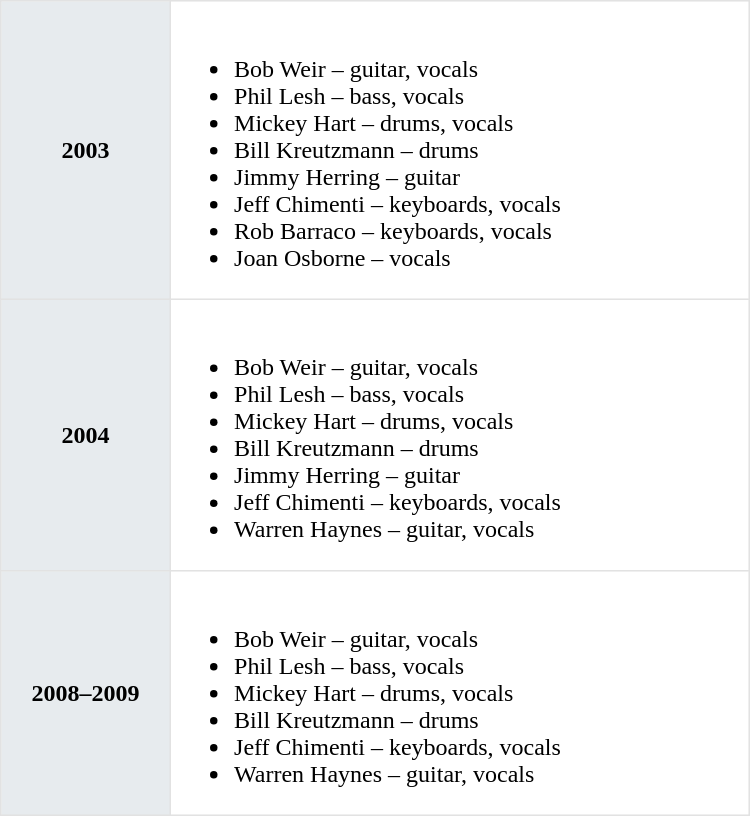<table class="toccolours"  border=1 cellpadding=2 cellspacing=0 style="width: 500px; margin: 0 0 1em 1em; border-collapse: collapse; border: 1px solid #E2E2E2;">
<tr>
<th style="background:#e7ebee;">2003</th>
<td><br><ul><li>Bob Weir – guitar, vocals</li><li>Phil Lesh – bass, vocals</li><li>Mickey Hart – drums, vocals</li><li>Bill Kreutzmann – drums</li><li>Jimmy Herring – guitar</li><li>Jeff Chimenti – keyboards, vocals</li><li>Rob Barraco – keyboards, vocals</li><li>Joan Osborne – vocals</li></ul></td>
</tr>
<tr>
<th style="background:#e7ebee;">2004</th>
<td><br><ul><li>Bob Weir – guitar, vocals</li><li>Phil Lesh – bass, vocals</li><li>Mickey Hart – drums, vocals</li><li>Bill Kreutzmann – drums</li><li>Jimmy Herring – guitar</li><li>Jeff Chimenti – keyboards, vocals</li><li>Warren Haynes – guitar, vocals</li></ul></td>
</tr>
<tr>
<th style="background:#e7ebee;">2008–2009</th>
<td><br><ul><li>Bob Weir – guitar, vocals</li><li>Phil Lesh – bass, vocals</li><li>Mickey Hart – drums, vocals</li><li>Bill Kreutzmann – drums</li><li>Jeff Chimenti – keyboards, vocals</li><li>Warren Haynes – guitar, vocals</li></ul></td>
</tr>
</table>
